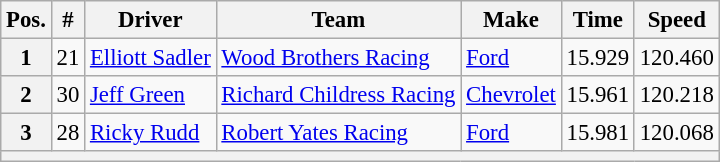<table class="wikitable" style="font-size:95%">
<tr>
<th>Pos.</th>
<th>#</th>
<th>Driver</th>
<th>Team</th>
<th>Make</th>
<th>Time</th>
<th>Speed</th>
</tr>
<tr>
<th>1</th>
<td>21</td>
<td><a href='#'>Elliott Sadler</a></td>
<td><a href='#'>Wood Brothers Racing</a></td>
<td><a href='#'>Ford</a></td>
<td>15.929</td>
<td>120.460</td>
</tr>
<tr>
<th>2</th>
<td>30</td>
<td><a href='#'>Jeff Green</a></td>
<td><a href='#'>Richard Childress Racing</a></td>
<td><a href='#'>Chevrolet</a></td>
<td>15.961</td>
<td>120.218</td>
</tr>
<tr>
<th>3</th>
<td>28</td>
<td><a href='#'>Ricky Rudd</a></td>
<td><a href='#'>Robert Yates Racing</a></td>
<td><a href='#'>Ford</a></td>
<td>15.981</td>
<td>120.068</td>
</tr>
<tr>
<th colspan="7"></th>
</tr>
</table>
